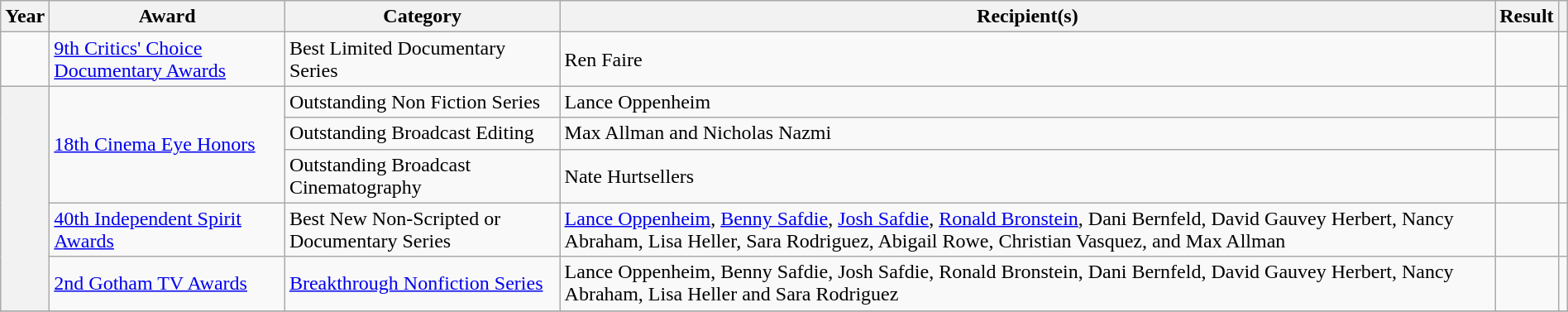<table class="wikitable sortable plainrowheaders" style="width: 100%;">
<tr>
<th scope="col">Year</th>
<th scope="col">Award</th>
<th scope="col">Category</th>
<th scope="col">Recipient(s)</th>
<th scope="col">Result</th>
<th scope="col" class="unsortable"></th>
</tr>
<tr>
<td></td>
<td><a href='#'>9th Critics' Choice Documentary Awards</a></td>
<td>Best Limited Documentary Series</td>
<td>Ren Faire</td>
<td></td>
<td align="center" rowspan="1"></td>
</tr>
<tr>
<th rowspan="5" scope="row"></th>
<td rowspan="3"><a href='#'>18th Cinema Eye Honors</a></td>
<td>Outstanding Non Fiction Series</td>
<td>Lance Oppenheim</td>
<td></td>
<td align="center" rowspan="3"></td>
</tr>
<tr>
<td>Outstanding Broadcast Editing</td>
<td>Max Allman and Nicholas Nazmi</td>
<td></td>
</tr>
<tr>
<td>Outstanding Broadcast Cinematography</td>
<td>Nate Hurtsellers</td>
<td></td>
</tr>
<tr>
<td><a href='#'>40th Independent Spirit Awards</a></td>
<td>Best New Non-Scripted or Documentary Series</td>
<td><a href='#'>Lance Oppenheim</a>, <a href='#'>Benny Safdie</a>, <a href='#'>Josh Safdie</a>, <a href='#'>Ronald Bronstein</a>, Dani Bernfeld, David Gauvey Herbert, Nancy Abraham, Lisa Heller, Sara Rodriguez, Abigail Rowe, Christian Vasquez, and Max Allman</td>
<td></td>
<td align="center" rowspan="1"></td>
</tr>
<tr>
<td><a href='#'>2nd Gotham TV Awards</a></td>
<td><a href='#'>Breakthrough Nonfiction Series</a></td>
<td>Lance Oppenheim, Benny Safdie, Josh Safdie, Ronald Bronstein, Dani Bernfeld, David Gauvey Herbert, Nancy Abraham, Lisa Heller and Sara Rodriguez</td>
<td></td>
<td align="center" rowspan="1"></td>
</tr>
<tr>
</tr>
</table>
